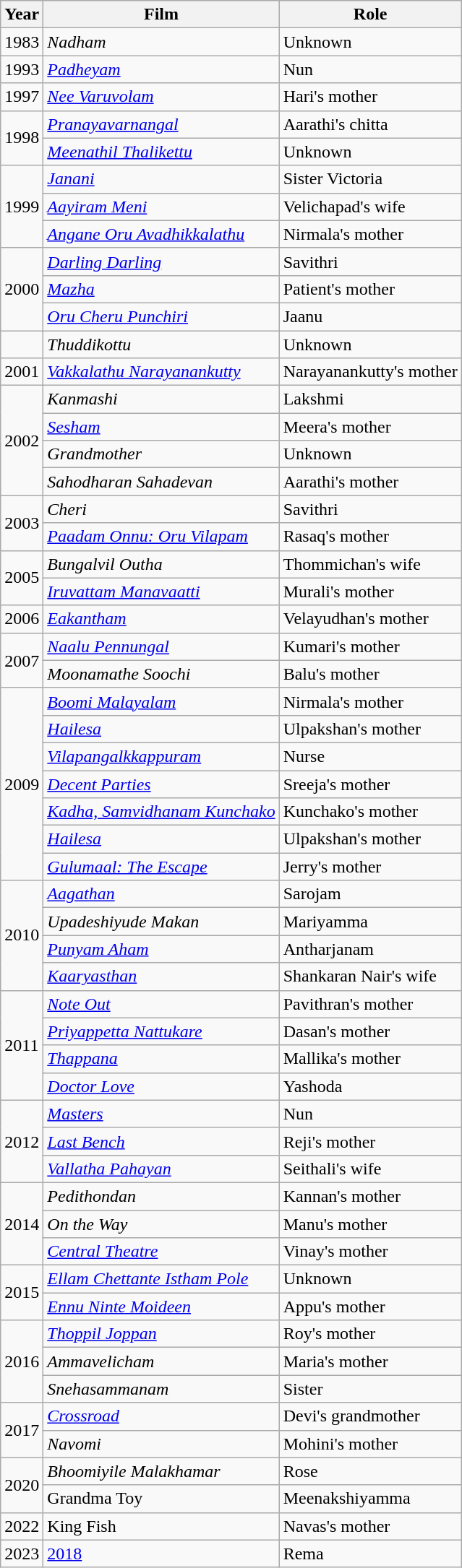<table class="wikitable sortable">
<tr>
<th>Year</th>
<th>Film</th>
<th>Role</th>
</tr>
<tr>
<td>1983</td>
<td><em>Nadham</em></td>
<td>Unknown</td>
</tr>
<tr>
<td>1993</td>
<td><em><a href='#'>Padheyam</a></em></td>
<td>Nun</td>
</tr>
<tr>
<td>1997</td>
<td><em><a href='#'>Nee Varuvolam</a></em></td>
<td>Hari's mother</td>
</tr>
<tr>
<td rowspan="2">1998</td>
<td><em><a href='#'>Pranayavarnangal</a></em></td>
<td>Aarathi's chitta</td>
</tr>
<tr>
<td><em><a href='#'>Meenathil Thalikettu</a></em></td>
<td>Unknown</td>
</tr>
<tr>
<td rowspan="3">1999</td>
<td><em><a href='#'>Janani</a></em></td>
<td>Sister Victoria</td>
</tr>
<tr>
<td><em><a href='#'>Aayiram Meni</a></em></td>
<td>Velichapad's wife</td>
</tr>
<tr>
<td><em><a href='#'>Angane Oru Avadhikkalathu</a></em></td>
<td>Nirmala's mother</td>
</tr>
<tr>
<td rowspan="3">2000</td>
<td><em><a href='#'>Darling Darling</a></em></td>
<td>Savithri</td>
</tr>
<tr>
<td><em><a href='#'>Mazha</a></em></td>
<td>Patient's mother</td>
</tr>
<tr>
<td><em><a href='#'>Oru Cheru Punchiri</a></em></td>
<td>Jaanu</td>
</tr>
<tr>
<td></td>
<td><em>Thuddikottu</em></td>
<td>Unknown</td>
</tr>
<tr>
<td>2001</td>
<td><em><a href='#'>Vakkalathu Narayanankutty</a></em></td>
<td>Narayanankutty's mother</td>
</tr>
<tr>
<td rowspan="4">2002</td>
<td><em>Kanmashi</em></td>
<td>Lakshmi</td>
</tr>
<tr>
<td><em><a href='#'>Sesham</a></em></td>
<td>Meera's mother</td>
</tr>
<tr>
<td><em>Grandmother</em></td>
<td>Unknown</td>
</tr>
<tr>
<td><em>Sahodharan Sahadevan </em></td>
<td>Aarathi's mother</td>
</tr>
<tr>
<td rowspan="2">2003</td>
<td><em>Cheri</em></td>
<td>Savithri</td>
</tr>
<tr>
<td><em><a href='#'>Paadam Onnu: Oru Vilapam</a></em></td>
<td>Rasaq's mother</td>
</tr>
<tr>
<td rowspan="2">2005</td>
<td><em>Bungalvil Outha</em></td>
<td>Thommichan's wife</td>
</tr>
<tr>
<td><em><a href='#'>Iruvattam Manavaatti</a> </em></td>
<td>Murali's mother</td>
</tr>
<tr>
<td>2006</td>
<td><em><a href='#'>Eakantham</a> </em></td>
<td>Velayudhan's mother</td>
</tr>
<tr>
<td rowspan="2">2007</td>
<td><em><a href='#'>Naalu Pennungal</a> </em></td>
<td>Kumari's mother</td>
</tr>
<tr>
<td><em>Moonamathe Soochi </em></td>
<td>Balu's mother</td>
</tr>
<tr>
<td rowspan="7">2009</td>
<td><em><a href='#'>Boomi Malayalam</a></em></td>
<td>Nirmala's mother</td>
</tr>
<tr>
<td><em><a href='#'>Hailesa</a></em></td>
<td>Ulpakshan's mother</td>
</tr>
<tr>
<td><em><a href='#'>Vilapangalkkappuram</a></em></td>
<td>Nurse</td>
</tr>
<tr>
<td><em><a href='#'>Decent Parties</a></em></td>
<td>Sreeja's mother</td>
</tr>
<tr>
<td><em><a href='#'>Kadha, Samvidhanam Kunchako</a></em></td>
<td>Kunchako's mother</td>
</tr>
<tr>
<td><em><a href='#'>Hailesa</a></em></td>
<td>Ulpakshan's mother</td>
</tr>
<tr>
<td><em><a href='#'>Gulumaal: The Escape</a></em></td>
<td>Jerry's mother</td>
</tr>
<tr>
<td rowspan="4">2010</td>
<td><em><a href='#'>Aagathan</a></em></td>
<td>Sarojam</td>
</tr>
<tr>
<td><em>Upadeshiyude Makan</em></td>
<td>Mariyamma</td>
</tr>
<tr>
<td><em><a href='#'>Punyam Aham</a></em></td>
<td>Antharjanam</td>
</tr>
<tr>
<td><em><a href='#'>Kaaryasthan</a></em></td>
<td>Shankaran Nair's wife</td>
</tr>
<tr>
<td rowspan="4">2011</td>
<td><em><a href='#'>Note Out</a></em></td>
<td>Pavithran's mother</td>
</tr>
<tr>
<td><em><a href='#'>Priyappetta Nattukare</a></em></td>
<td>Dasan's mother</td>
</tr>
<tr>
<td><em><a href='#'>Thappana</a></em></td>
<td>Mallika's mother</td>
</tr>
<tr>
<td><em><a href='#'>Doctor Love</a></em></td>
<td>Yashoda</td>
</tr>
<tr>
<td rowspan="3">2012</td>
<td><em><a href='#'>Masters</a></em></td>
<td>Nun</td>
</tr>
<tr>
<td><em><a href='#'>Last Bench</a></em></td>
<td>Reji's mother</td>
</tr>
<tr>
<td><em><a href='#'>Vallatha Pahayan</a></em></td>
<td>Seithali's wife</td>
</tr>
<tr>
<td rowspan="3">2014</td>
<td><em>Pedithondan</em></td>
<td>Kannan's mother</td>
</tr>
<tr>
<td><em>On the Way</em></td>
<td>Manu's mother</td>
</tr>
<tr>
<td><em><a href='#'>Central Theatre</a></em></td>
<td>Vinay's mother</td>
</tr>
<tr>
<td rowspan="2">2015</td>
<td><em><a href='#'>Ellam Chettante Istham Pole</a></em></td>
<td>Unknown</td>
</tr>
<tr>
<td><em><a href='#'>Ennu Ninte Moideen</a></em></td>
<td>Appu's mother</td>
</tr>
<tr>
<td rowspan="3">2016</td>
<td><em><a href='#'>Thoppil Joppan</a></em></td>
<td>Roy's mother</td>
</tr>
<tr>
<td><em>Ammavelicham</em></td>
<td>Maria's mother</td>
</tr>
<tr>
<td><em>Snehasammanam</em></td>
<td>Sister</td>
</tr>
<tr>
<td rowspan="2">2017</td>
<td><em><a href='#'>Crossroad</a></em></td>
<td>Devi's grandmother</td>
</tr>
<tr>
<td><em>Navomi</em></td>
<td>Mohini's mother</td>
</tr>
<tr>
<td rowspan="2">2020</td>
<td><em>Bhoomiyile Malakhamar<strong></td>
<td>Rose</td>
</tr>
<tr>
<td></em>Grandma Toy<em></td>
<td>Meenakshiyamma</td>
</tr>
<tr>
<td>2022</td>
<td></em>King Fish<em></td>
<td>Navas's mother</td>
</tr>
<tr>
<td>2023</td>
<td><a href='#'></em>2018<em></a></td>
<td>Rema</td>
</tr>
</table>
